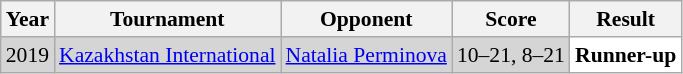<table class="sortable wikitable" style="font-size: 90%;">
<tr>
<th>Year</th>
<th>Tournament</th>
<th>Opponent</th>
<th>Score</th>
<th>Result</th>
</tr>
<tr style="background:#D5D5D5">
<td align="center">2019</td>
<td align="left"><a href='#'>Kazakhstan International</a></td>
<td align="left"> <a href='#'>Natalia Perminova</a></td>
<td align="left">10–21, 8–21</td>
<td style="text-align:left; background:white"> <strong>Runner-up</strong></td>
</tr>
</table>
